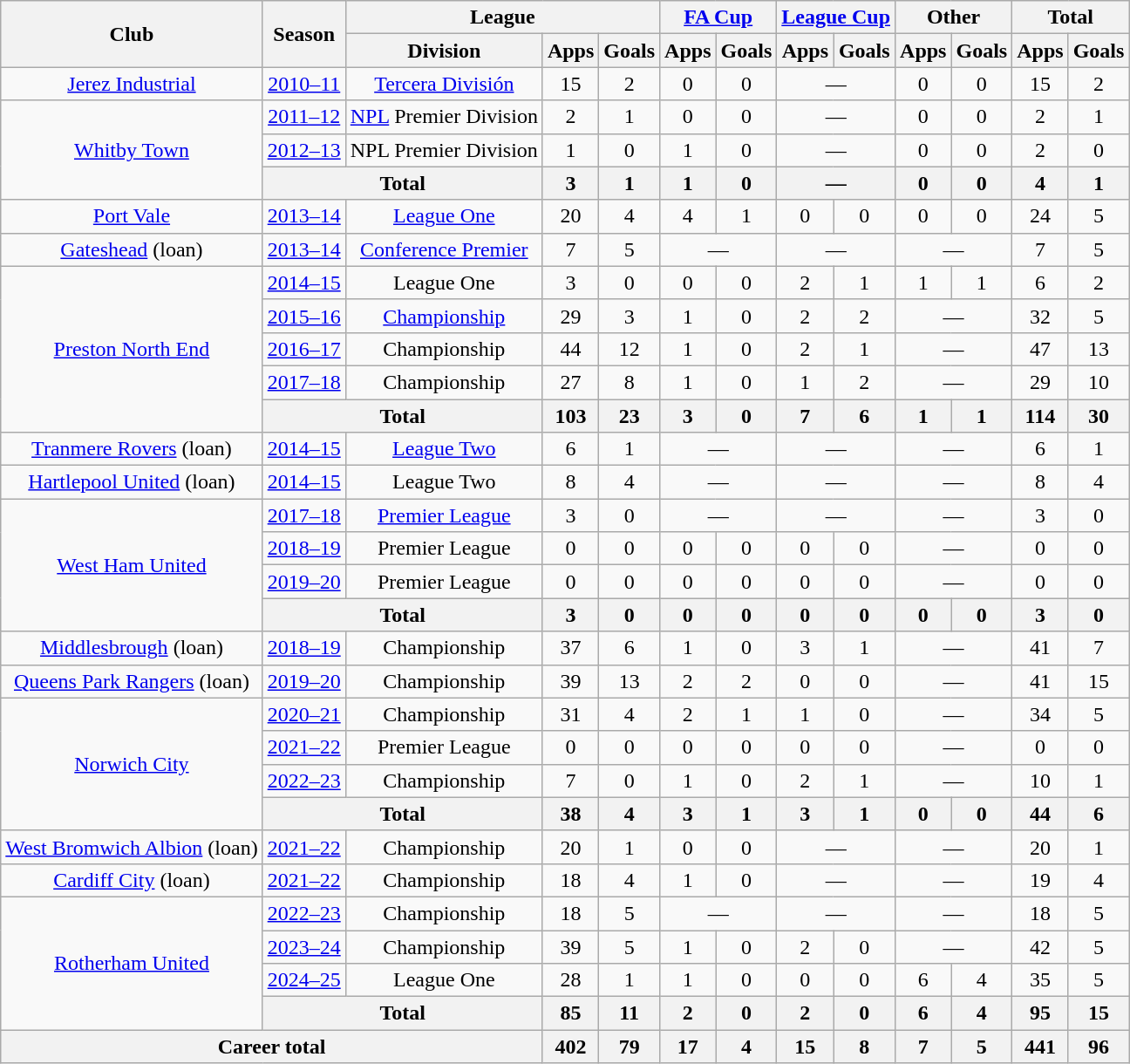<table class="wikitable" style="text-align:center">
<tr>
<th rowspan="2">Club</th>
<th rowspan="2">Season</th>
<th colspan="3">League</th>
<th colspan="2"><a href='#'>FA Cup</a></th>
<th colspan="2"><a href='#'>League Cup</a></th>
<th colspan="2">Other</th>
<th colspan="2">Total</th>
</tr>
<tr>
<th>Division</th>
<th>Apps</th>
<th>Goals</th>
<th>Apps</th>
<th>Goals</th>
<th>Apps</th>
<th>Goals</th>
<th>Apps</th>
<th>Goals</th>
<th>Apps</th>
<th>Goals</th>
</tr>
<tr>
<td><a href='#'>Jerez Industrial</a></td>
<td><a href='#'>2010–11</a></td>
<td><a href='#'>Tercera División</a></td>
<td>15</td>
<td>2</td>
<td>0</td>
<td>0</td>
<td colspan="2">—</td>
<td>0</td>
<td>0</td>
<td>15</td>
<td>2</td>
</tr>
<tr>
<td rowspan="3"><a href='#'>Whitby Town</a></td>
<td><a href='#'>2011–12</a></td>
<td><a href='#'>NPL</a> Premier Division</td>
<td>2</td>
<td>1</td>
<td>0</td>
<td>0</td>
<td colspan="2">—</td>
<td>0</td>
<td>0</td>
<td>2</td>
<td>1</td>
</tr>
<tr>
<td><a href='#'>2012–13</a></td>
<td>NPL Premier Division</td>
<td>1</td>
<td>0</td>
<td>1</td>
<td>0</td>
<td colspan="2">—</td>
<td>0</td>
<td>0</td>
<td>2</td>
<td>0</td>
</tr>
<tr>
<th colspan="2">Total</th>
<th>3</th>
<th>1</th>
<th>1</th>
<th>0</th>
<th colspan="2">—</th>
<th>0</th>
<th>0</th>
<th>4</th>
<th>1</th>
</tr>
<tr>
<td><a href='#'>Port Vale</a></td>
<td><a href='#'>2013–14</a></td>
<td><a href='#'>League One</a></td>
<td>20</td>
<td>4</td>
<td>4</td>
<td>1</td>
<td>0</td>
<td>0</td>
<td>0</td>
<td>0</td>
<td>24</td>
<td>5</td>
</tr>
<tr>
<td><a href='#'>Gateshead</a> (loan)</td>
<td><a href='#'>2013–14</a></td>
<td><a href='#'>Conference Premier</a></td>
<td>7</td>
<td>5</td>
<td colspan="2">—</td>
<td colspan="2">—</td>
<td colspan="2">—</td>
<td>7</td>
<td>5</td>
</tr>
<tr>
<td rowspan="5"><a href='#'>Preston North End</a></td>
<td><a href='#'>2014–15</a></td>
<td>League One</td>
<td>3</td>
<td>0</td>
<td>0</td>
<td>0</td>
<td>2</td>
<td>1</td>
<td>1</td>
<td>1</td>
<td>6</td>
<td>2</td>
</tr>
<tr>
<td><a href='#'>2015–16</a></td>
<td><a href='#'>Championship</a></td>
<td>29</td>
<td>3</td>
<td>1</td>
<td>0</td>
<td>2</td>
<td>2</td>
<td colspan="2">—</td>
<td>32</td>
<td>5</td>
</tr>
<tr>
<td><a href='#'>2016–17</a></td>
<td>Championship</td>
<td>44</td>
<td>12</td>
<td>1</td>
<td>0</td>
<td>2</td>
<td>1</td>
<td colspan="2">—</td>
<td>47</td>
<td>13</td>
</tr>
<tr>
<td><a href='#'>2017–18</a></td>
<td>Championship</td>
<td>27</td>
<td>8</td>
<td>1</td>
<td>0</td>
<td>1</td>
<td>2</td>
<td colspan="2">—</td>
<td>29</td>
<td>10</td>
</tr>
<tr>
<th colspan="2">Total</th>
<th>103</th>
<th>23</th>
<th>3</th>
<th>0</th>
<th>7</th>
<th>6</th>
<th>1</th>
<th>1</th>
<th>114</th>
<th>30</th>
</tr>
<tr>
<td><a href='#'>Tranmere Rovers</a> (loan)</td>
<td><a href='#'>2014–15</a></td>
<td><a href='#'>League Two</a></td>
<td>6</td>
<td>1</td>
<td colspan="2">—</td>
<td colspan="2">—</td>
<td colspan="2">—</td>
<td>6</td>
<td>1</td>
</tr>
<tr>
<td><a href='#'>Hartlepool United</a> (loan)</td>
<td><a href='#'>2014–15</a></td>
<td>League Two</td>
<td>8</td>
<td>4</td>
<td colspan="2">—</td>
<td colspan="2">—</td>
<td colspan="2">—</td>
<td>8</td>
<td>4</td>
</tr>
<tr>
<td rowspan=4><a href='#'>West Ham United</a></td>
<td><a href='#'>2017–18</a></td>
<td><a href='#'>Premier League</a></td>
<td>3</td>
<td>0</td>
<td colspan="2">—</td>
<td colspan="2">—</td>
<td colspan="2">—</td>
<td>3</td>
<td>0</td>
</tr>
<tr>
<td><a href='#'>2018–19</a></td>
<td>Premier League</td>
<td>0</td>
<td>0</td>
<td>0</td>
<td>0</td>
<td>0</td>
<td>0</td>
<td colspan="2">—</td>
<td>0</td>
<td>0</td>
</tr>
<tr>
<td><a href='#'>2019–20</a></td>
<td>Premier League</td>
<td>0</td>
<td>0</td>
<td>0</td>
<td>0</td>
<td>0</td>
<td>0</td>
<td colspan="2">—</td>
<td>0</td>
<td>0</td>
</tr>
<tr>
<th colspan="2">Total</th>
<th>3</th>
<th>0</th>
<th>0</th>
<th>0</th>
<th>0</th>
<th>0</th>
<th>0</th>
<th>0</th>
<th>3</th>
<th>0</th>
</tr>
<tr>
<td><a href='#'>Middlesbrough</a> (loan)</td>
<td><a href='#'>2018–19</a></td>
<td>Championship</td>
<td>37</td>
<td>6</td>
<td>1</td>
<td>0</td>
<td>3</td>
<td>1</td>
<td colspan="2">—</td>
<td>41</td>
<td>7</td>
</tr>
<tr>
<td><a href='#'>Queens Park Rangers</a> (loan)</td>
<td><a href='#'>2019–20</a></td>
<td>Championship</td>
<td>39</td>
<td>13</td>
<td>2</td>
<td>2</td>
<td>0</td>
<td>0</td>
<td colspan="2">—</td>
<td>41</td>
<td>15</td>
</tr>
<tr>
<td rowspan="4"><a href='#'>Norwich City</a></td>
<td><a href='#'>2020–21</a></td>
<td>Championship</td>
<td>31</td>
<td>4</td>
<td>2</td>
<td>1</td>
<td>1</td>
<td>0</td>
<td colspan="2">—</td>
<td>34</td>
<td>5</td>
</tr>
<tr>
<td><a href='#'>2021–22</a></td>
<td>Premier League</td>
<td>0</td>
<td>0</td>
<td>0</td>
<td>0</td>
<td>0</td>
<td>0</td>
<td colspan="2">—</td>
<td>0</td>
<td>0</td>
</tr>
<tr>
<td><a href='#'>2022–23</a></td>
<td>Championship</td>
<td>7</td>
<td>0</td>
<td>1</td>
<td>0</td>
<td>2</td>
<td>1</td>
<td colspan="2">—</td>
<td>10</td>
<td>1</td>
</tr>
<tr>
<th colspan="2">Total</th>
<th>38</th>
<th>4</th>
<th>3</th>
<th>1</th>
<th>3</th>
<th>1</th>
<th>0</th>
<th>0</th>
<th>44</th>
<th>6</th>
</tr>
<tr>
<td><a href='#'>West Bromwich Albion</a> (loan)</td>
<td><a href='#'>2021–22</a></td>
<td>Championship</td>
<td>20</td>
<td>1</td>
<td>0</td>
<td>0</td>
<td colspan="2">—</td>
<td colspan="2">—</td>
<td>20</td>
<td>1</td>
</tr>
<tr>
<td><a href='#'>Cardiff City</a> (loan)</td>
<td><a href='#'>2021–22</a></td>
<td>Championship</td>
<td>18</td>
<td>4</td>
<td>1</td>
<td>0</td>
<td colspan="2">—</td>
<td colspan="2">—</td>
<td>19</td>
<td>4</td>
</tr>
<tr>
<td rowspan="4"><a href='#'>Rotherham United</a></td>
<td><a href='#'>2022–23</a></td>
<td>Championship</td>
<td>18</td>
<td>5</td>
<td colspan="2">—</td>
<td colspan="2">—</td>
<td colspan="2">—</td>
<td>18</td>
<td>5</td>
</tr>
<tr>
<td><a href='#'>2023–24</a></td>
<td>Championship</td>
<td>39</td>
<td>5</td>
<td>1</td>
<td>0</td>
<td>2</td>
<td>0</td>
<td colspan="2">—</td>
<td>42</td>
<td>5</td>
</tr>
<tr>
<td><a href='#'>2024–25</a></td>
<td>League One</td>
<td>28</td>
<td>1</td>
<td>1</td>
<td>0</td>
<td>0</td>
<td>0</td>
<td>6</td>
<td>4</td>
<td>35</td>
<td>5</td>
</tr>
<tr>
<th colspan="2">Total</th>
<th>85</th>
<th>11</th>
<th>2</th>
<th>0</th>
<th>2</th>
<th>0</th>
<th>6</th>
<th>4</th>
<th>95</th>
<th>15</th>
</tr>
<tr>
<th colspan="3">Career total</th>
<th>402</th>
<th>79</th>
<th>17</th>
<th>4</th>
<th>15</th>
<th>8</th>
<th>7</th>
<th>5</th>
<th>441</th>
<th>96</th>
</tr>
</table>
